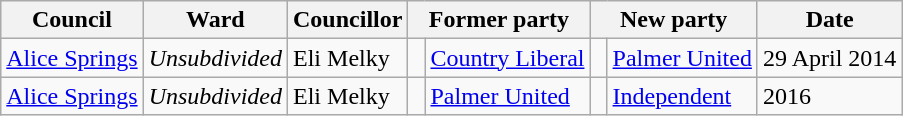<table class="wikitable sortable">
<tr>
<th>Council</th>
<th>Ward</th>
<th>Councillor</th>
<th colspan="2">Former party</th>
<th colspan="2">New party</th>
<th>Date</th>
</tr>
<tr>
<td><a href='#'>Alice Springs</a></td>
<td><em>Unsubdivided</em></td>
<td>Eli Melky</td>
<td> </td>
<td><a href='#'>Country Liberal</a></td>
<td> </td>
<td><a href='#'>Palmer United</a></td>
<td>29 April 2014</td>
</tr>
<tr>
<td><a href='#'>Alice Springs</a></td>
<td><em>Unsubdivided</em></td>
<td>Eli Melky</td>
<td> </td>
<td><a href='#'>Palmer United</a></td>
<td> </td>
<td><a href='#'>Independent</a></td>
<td>2016</td>
</tr>
</table>
